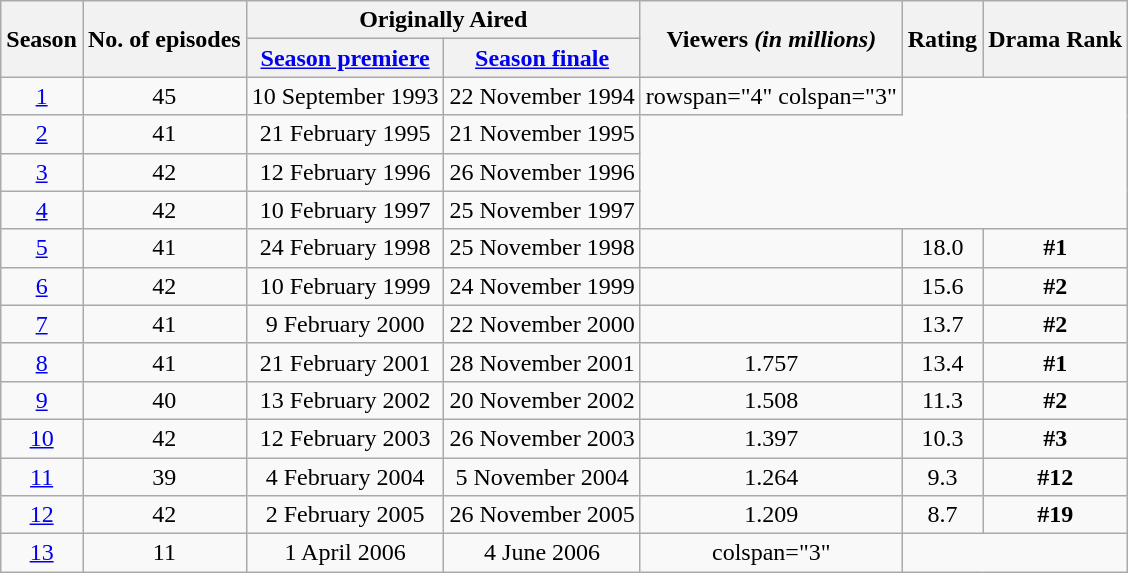<table class="wikitable plainrowheaders" style="text-align: center">
<tr>
<th rowspan="2">Season</th>
<th rowspan="2">No. of episodes</th>
<th colspan="2">Originally Aired</th>
<th rowspan="2">Viewers <em>(in millions)</em></th>
<th rowspan="2">Rating</th>
<th rowspan="2">Drama Rank</th>
</tr>
<tr>
<th><a href='#'>Season premiere</a></th>
<th><a href='#'>Season finale</a></th>
</tr>
<tr>
<td><a href='#'>1</a></td>
<td>45</td>
<td>10 September 1993</td>
<td>22 November 1994</td>
<td>rowspan="4" colspan="3" </td>
</tr>
<tr>
<td><a href='#'>2</a></td>
<td>41</td>
<td>21 February 1995</td>
<td>21 November 1995</td>
</tr>
<tr>
<td><a href='#'>3</a></td>
<td>42</td>
<td>12 February 1996</td>
<td>26 November 1996</td>
</tr>
<tr>
<td><a href='#'>4</a></td>
<td>42</td>
<td>10 February 1997</td>
<td>25 November 1997</td>
</tr>
<tr>
<td><a href='#'>5</a></td>
<td>41</td>
<td>24 February 1998</td>
<td>25 November 1998</td>
<td></td>
<td>18.0</td>
<td><strong>#1</strong></td>
</tr>
<tr>
<td><a href='#'>6</a></td>
<td>42</td>
<td>10 February 1999</td>
<td>24 November 1999</td>
<td></td>
<td>15.6</td>
<td><strong>#2</strong></td>
</tr>
<tr>
<td><a href='#'>7</a></td>
<td>41</td>
<td>9 February 2000</td>
<td>22 November 2000</td>
<td></td>
<td>13.7</td>
<td><strong>#2</strong></td>
</tr>
<tr>
<td><a href='#'>8</a></td>
<td>41</td>
<td>21 February 2001</td>
<td>28 November 2001</td>
<td>1.757</td>
<td>13.4</td>
<td><strong>#1</strong></td>
</tr>
<tr>
<td><a href='#'>9</a></td>
<td>40</td>
<td>13 February 2002</td>
<td>20 November 2002</td>
<td>1.508</td>
<td>11.3</td>
<td><strong>#2</strong></td>
</tr>
<tr>
<td><a href='#'>10</a></td>
<td>42</td>
<td>12 February 2003</td>
<td>26 November 2003</td>
<td>1.397</td>
<td>10.3</td>
<td><strong>#3</strong></td>
</tr>
<tr>
<td><a href='#'>11</a></td>
<td>39</td>
<td>4 February 2004</td>
<td>5 November 2004</td>
<td>1.264</td>
<td>9.3</td>
<td><strong>#12</strong></td>
</tr>
<tr>
<td><a href='#'>12</a></td>
<td>42</td>
<td>2 February 2005</td>
<td>26 November 2005</td>
<td>1.209</td>
<td>8.7</td>
<td><strong>#19</strong></td>
</tr>
<tr>
<td><a href='#'>13</a></td>
<td>11</td>
<td>1 April 2006</td>
<td>4 June 2006</td>
<td>colspan="3" </td>
</tr>
</table>
